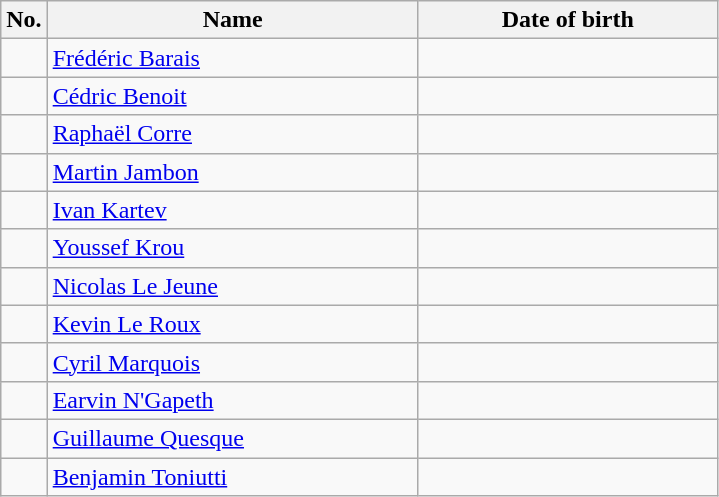<table class="wikitable sortable" style="font-size:100%; text-align:center;">
<tr>
<th>No.</th>
<th style=width:15em>Name</th>
<th style=width:12em>Date of birth</th>
</tr>
<tr>
<td></td>
<td align=left><a href='#'>Frédéric Barais</a></td>
<td align=right></td>
</tr>
<tr>
<td></td>
<td align=left><a href='#'>Cédric Benoit</a></td>
<td align=right></td>
</tr>
<tr>
<td></td>
<td align=left><a href='#'>Raphaël Corre</a></td>
<td align=right></td>
</tr>
<tr>
<td></td>
<td align=left><a href='#'>Martin Jambon</a></td>
<td align=right></td>
</tr>
<tr>
<td></td>
<td align=left><a href='#'>Ivan Kartev</a></td>
<td align=right></td>
</tr>
<tr>
<td></td>
<td align=left><a href='#'>Youssef Krou</a></td>
<td align=right></td>
</tr>
<tr>
<td></td>
<td align=left><a href='#'>Nicolas Le Jeune</a></td>
<td align=right></td>
</tr>
<tr>
<td></td>
<td align=left><a href='#'>Kevin Le Roux</a></td>
<td align=right></td>
</tr>
<tr>
<td></td>
<td align=left><a href='#'>Cyril Marquois</a></td>
<td align=right></td>
</tr>
<tr>
<td></td>
<td align=left><a href='#'>Earvin N'Gapeth</a></td>
<td align=right></td>
</tr>
<tr>
<td></td>
<td align=left><a href='#'>Guillaume Quesque</a></td>
<td align=right></td>
</tr>
<tr>
<td></td>
<td align=left><a href='#'>Benjamin Toniutti</a></td>
<td align=right></td>
</tr>
</table>
